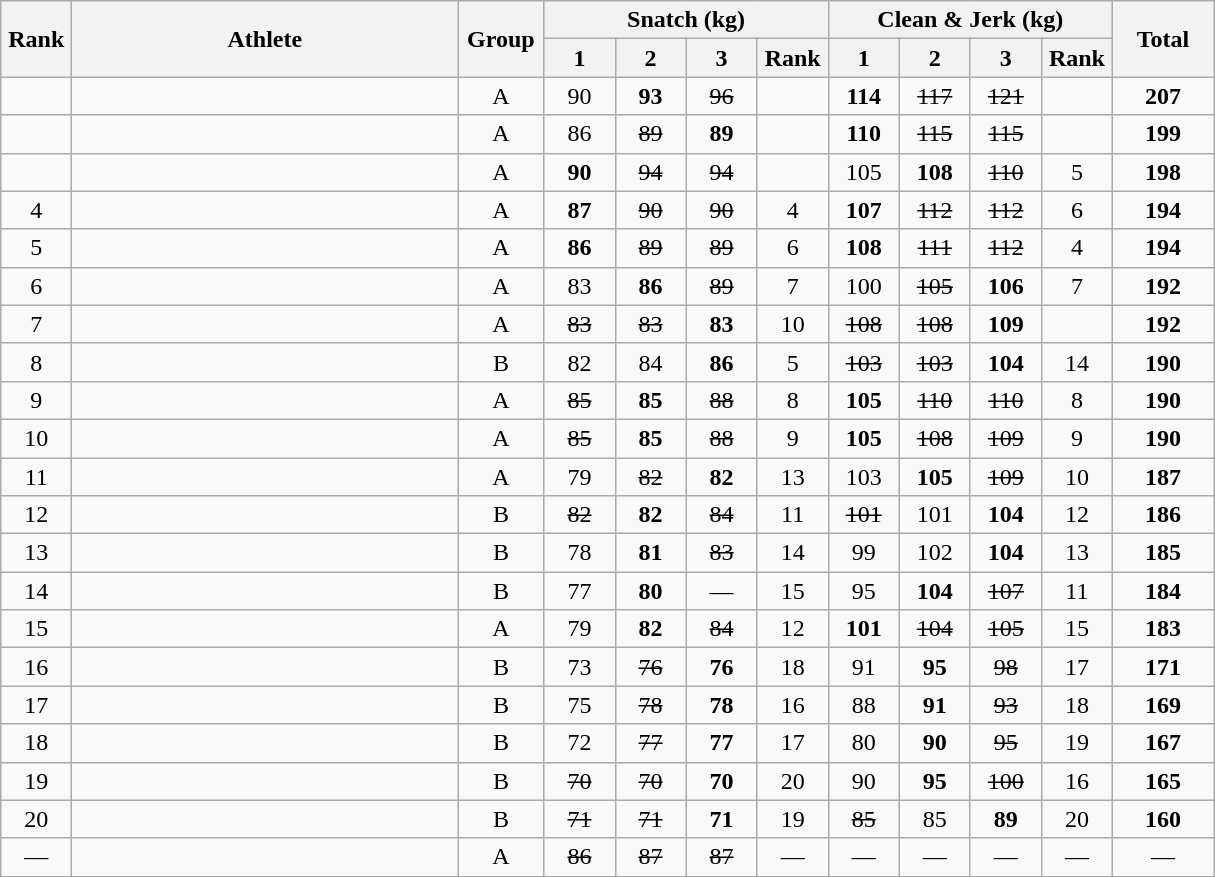<table class = "wikitable" style="text-align:center;">
<tr>
<th rowspan=2 width=40>Rank</th>
<th rowspan=2 width=250>Athlete</th>
<th rowspan=2 width=50>Group</th>
<th colspan=4>Snatch (kg)</th>
<th colspan=4>Clean & Jerk (kg)</th>
<th rowspan=2 width=60>Total</th>
</tr>
<tr>
<th width=40>1</th>
<th width=40>2</th>
<th width=40>3</th>
<th width=40>Rank</th>
<th width=40>1</th>
<th width=40>2</th>
<th width=40>3</th>
<th width=40>Rank</th>
</tr>
<tr>
<td></td>
<td align=left></td>
<td>A</td>
<td>90</td>
<td><strong>93</strong></td>
<td><s>96</s></td>
<td></td>
<td><strong>114</strong></td>
<td><s>117</s></td>
<td><s>121</s></td>
<td></td>
<td><strong>207</strong></td>
</tr>
<tr>
<td></td>
<td align=left></td>
<td>A</td>
<td>86</td>
<td><s>89</s></td>
<td><strong>89</strong></td>
<td></td>
<td><strong>110</strong></td>
<td><s>115</s></td>
<td><s>115</s></td>
<td></td>
<td><strong>199</strong></td>
</tr>
<tr>
<td></td>
<td align=left></td>
<td>A</td>
<td><strong>90</strong></td>
<td><s>94</s></td>
<td><s>94</s></td>
<td></td>
<td>105</td>
<td><strong>108</strong></td>
<td><s>110</s></td>
<td>5</td>
<td><strong>198</strong></td>
</tr>
<tr>
<td>4</td>
<td align=left></td>
<td>A</td>
<td><strong>87</strong></td>
<td><s>90</s></td>
<td><s>90</s></td>
<td>4</td>
<td><strong>107</strong></td>
<td><s>112</s></td>
<td><s>112</s></td>
<td>6</td>
<td><strong>194</strong></td>
</tr>
<tr>
<td>5</td>
<td align=left></td>
<td>A</td>
<td><strong>86</strong></td>
<td><s>89</s></td>
<td><s>89</s></td>
<td>6</td>
<td><strong>108</strong></td>
<td><s>111</s></td>
<td><s>112</s></td>
<td>4</td>
<td><strong>194</strong></td>
</tr>
<tr>
<td>6</td>
<td align=left></td>
<td>A</td>
<td>83</td>
<td><strong>86</strong></td>
<td><s>89</s></td>
<td>7</td>
<td>100</td>
<td><s>105</s></td>
<td><strong>106</strong></td>
<td>7</td>
<td><strong>192</strong></td>
</tr>
<tr>
<td>7</td>
<td align=left></td>
<td>A</td>
<td><s>83</s></td>
<td><s>83</s></td>
<td><strong>83</strong></td>
<td>10</td>
<td><s>108</s></td>
<td><s>108</s></td>
<td><strong>109</strong></td>
<td></td>
<td><strong>192</strong></td>
</tr>
<tr>
<td>8</td>
<td align=left></td>
<td>B</td>
<td>82</td>
<td>84</td>
<td><strong>86</strong></td>
<td>5</td>
<td><s>103</s></td>
<td><s>103</s></td>
<td><strong>104</strong></td>
<td>14</td>
<td><strong>190</strong></td>
</tr>
<tr>
<td>9</td>
<td align=left></td>
<td>A</td>
<td><s>85</s></td>
<td><strong>85</strong></td>
<td><s>88</s></td>
<td>8</td>
<td><strong>105</strong></td>
<td><s>110</s></td>
<td><s>110</s></td>
<td>8</td>
<td><strong>190</strong></td>
</tr>
<tr>
<td>10</td>
<td align=left></td>
<td>A</td>
<td><s>85</s></td>
<td><strong>85</strong></td>
<td><s>88</s></td>
<td>9</td>
<td><strong>105</strong></td>
<td><s>108</s></td>
<td><s>109</s></td>
<td>9</td>
<td><strong>190</strong></td>
</tr>
<tr>
<td>11</td>
<td align=left></td>
<td>A</td>
<td>79</td>
<td><s>82</s></td>
<td><strong>82</strong></td>
<td>13</td>
<td>103</td>
<td><strong>105</strong></td>
<td><s>109</s></td>
<td>10</td>
<td><strong>187</strong></td>
</tr>
<tr>
<td>12</td>
<td align=left></td>
<td>B</td>
<td><s>82</s></td>
<td><strong>82</strong></td>
<td><s>84</s></td>
<td>11</td>
<td><s>101</s></td>
<td>101</td>
<td><strong>104</strong></td>
<td>12</td>
<td><strong>186</strong></td>
</tr>
<tr>
<td>13</td>
<td align=left></td>
<td>B</td>
<td>78</td>
<td><strong>81</strong></td>
<td><s>83</s></td>
<td>14</td>
<td>99</td>
<td>102</td>
<td><strong>104</strong></td>
<td>13</td>
<td><strong>185</strong></td>
</tr>
<tr>
<td>14</td>
<td align=left></td>
<td>B</td>
<td>77</td>
<td><strong>80</strong></td>
<td>—</td>
<td>15</td>
<td>95</td>
<td><strong>104</strong></td>
<td><s>107</s></td>
<td>11</td>
<td><strong>184</strong></td>
</tr>
<tr>
<td>15</td>
<td align=left></td>
<td>A</td>
<td>79</td>
<td><strong>82</strong></td>
<td><s>84</s></td>
<td>12</td>
<td><strong>101</strong></td>
<td><s>104</s></td>
<td><s>105</s></td>
<td>15</td>
<td><strong>183</strong></td>
</tr>
<tr>
<td>16</td>
<td align=left></td>
<td>B</td>
<td>73</td>
<td><s>76</s></td>
<td><strong>76</strong></td>
<td>18</td>
<td>91</td>
<td><strong>95</strong></td>
<td><s>98</s></td>
<td>17</td>
<td><strong>171</strong></td>
</tr>
<tr>
<td>17</td>
<td align=left></td>
<td>B</td>
<td>75</td>
<td><s>78</s></td>
<td><strong>78</strong></td>
<td>16</td>
<td>88</td>
<td><strong>91</strong></td>
<td><s>93</s></td>
<td>18</td>
<td><strong>169</strong></td>
</tr>
<tr>
<td>18</td>
<td align=left></td>
<td>B</td>
<td>72</td>
<td><s>77</s></td>
<td><strong>77</strong></td>
<td>17</td>
<td>80</td>
<td><strong>90</strong></td>
<td><s>95</s></td>
<td>19</td>
<td><strong>167</strong></td>
</tr>
<tr>
<td>19</td>
<td align=left></td>
<td>B</td>
<td><s>70</s></td>
<td><s>70</s></td>
<td><strong>70</strong></td>
<td>20</td>
<td>90</td>
<td><strong>95</strong></td>
<td><s>100</s></td>
<td>16</td>
<td><strong>165</strong></td>
</tr>
<tr>
<td>20</td>
<td align=left></td>
<td>B</td>
<td><s>71</s></td>
<td><s>71</s></td>
<td><strong>71</strong></td>
<td>19</td>
<td><s>85</s></td>
<td>85</td>
<td><strong>89</strong></td>
<td>20</td>
<td><strong>160</strong></td>
</tr>
<tr>
<td>—</td>
<td align=left></td>
<td>A</td>
<td><s>86</s></td>
<td><s>87</s></td>
<td><s>87</s></td>
<td>—</td>
<td>—</td>
<td>—</td>
<td>—</td>
<td>—</td>
<td>—</td>
</tr>
</table>
